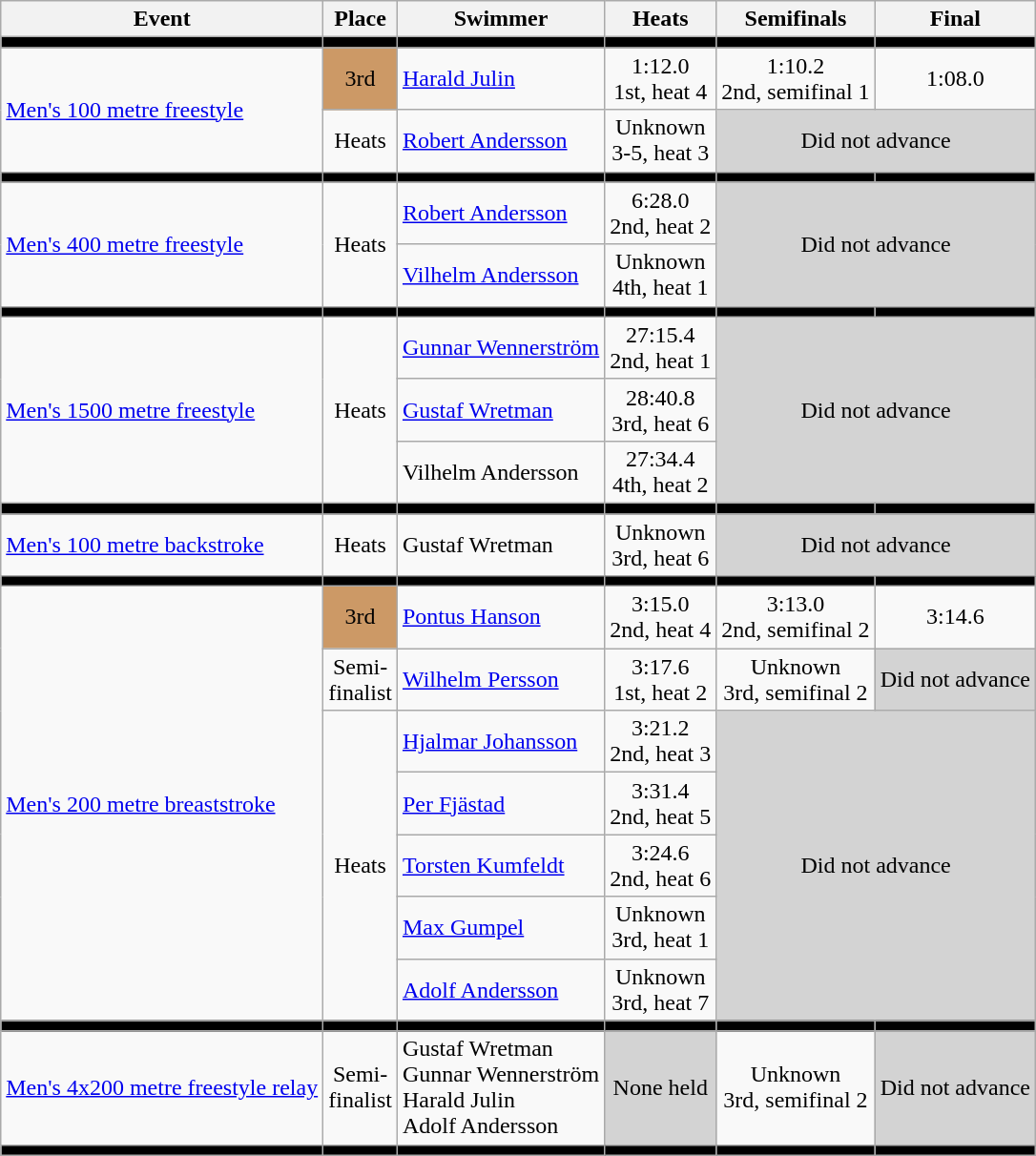<table class=wikitable>
<tr>
<th>Event</th>
<th>Place</th>
<th>Swimmer</th>
<th>Heats</th>
<th>Semifinals</th>
<th>Final</th>
</tr>
<tr bgcolor=black>
<td></td>
<td></td>
<td></td>
<td></td>
<td></td>
<td></td>
</tr>
<tr align=center>
<td rowspan=2 align=left><a href='#'>Men's 100 metre freestyle</a></td>
<td bgcolor=cc9966>3rd</td>
<td align=left><a href='#'>Harald Julin</a></td>
<td>1:12.0 <br> 1st, heat 4</td>
<td>1:10.2 <br> 2nd, semifinal 1</td>
<td>1:08.0</td>
</tr>
<tr align=center>
<td>Heats</td>
<td align=left><a href='#'>Robert Andersson</a></td>
<td>Unknown <br> 3-5, heat 3</td>
<td colspan=2 bgcolor=lightgray>Did not advance</td>
</tr>
<tr bgcolor=black>
<td></td>
<td></td>
<td></td>
<td></td>
<td></td>
<td></td>
</tr>
<tr align=center>
<td rowspan=2 align=left><a href='#'>Men's 400 metre freestyle</a></td>
<td rowspan=2>Heats</td>
<td align=left><a href='#'>Robert Andersson</a></td>
<td>6:28.0 <br> 2nd, heat 2</td>
<td rowspan=2 colspan=2 bgcolor=lightgray>Did not advance</td>
</tr>
<tr align=center>
<td align=left><a href='#'>Vilhelm Andersson</a></td>
<td>Unknown <br> 4th, heat 1</td>
</tr>
<tr bgcolor=black>
<td></td>
<td></td>
<td></td>
<td></td>
<td></td>
<td></td>
</tr>
<tr align=center>
<td rowspan=3 align=left><a href='#'>Men's 1500 metre freestyle</a></td>
<td rowspan=3>Heats</td>
<td align=left><a href='#'>Gunnar Wennerström</a></td>
<td>27:15.4 <br> 2nd, heat 1</td>
<td rowspan=3 colspan=2 bgcolor=lightgray>Did not advance</td>
</tr>
<tr align=center>
<td align=left><a href='#'>Gustaf Wretman</a></td>
<td>28:40.8 <br> 3rd, heat 6</td>
</tr>
<tr align=center>
<td align=left>Vilhelm Andersson</td>
<td>27:34.4 <br> 4th, heat 2</td>
</tr>
<tr bgcolor=black>
<td></td>
<td></td>
<td></td>
<td></td>
<td></td>
<td></td>
</tr>
<tr align=center>
<td align=left><a href='#'>Men's 100 metre backstroke</a></td>
<td>Heats</td>
<td align=left>Gustaf Wretman</td>
<td>Unknown <br> 3rd, heat 6</td>
<td colspan=2 bgcolor=lightgray>Did not advance</td>
</tr>
<tr bgcolor=black>
<td></td>
<td></td>
<td></td>
<td></td>
<td></td>
<td></td>
</tr>
<tr align=center>
<td rowspan=7 align=left><a href='#'>Men's 200 metre breaststroke</a></td>
<td bgcolor=cc9966>3rd</td>
<td align=left><a href='#'>Pontus Hanson</a></td>
<td>3:15.0 <br> 2nd, heat 4</td>
<td>3:13.0 <br> 2nd, semifinal 2</td>
<td>3:14.6</td>
</tr>
<tr align=center>
<td>Semi-<br>finalist</td>
<td align=left><a href='#'>Wilhelm Persson</a></td>
<td>3:17.6 <br> 1st, heat 2</td>
<td>Unknown <br> 3rd, semifinal 2</td>
<td bgcolor=lightgray>Did not advance</td>
</tr>
<tr align=center>
<td rowspan=5>Heats</td>
<td align=left><a href='#'>Hjalmar Johansson</a></td>
<td>3:21.2 <br> 2nd, heat 3</td>
<td rowspan=5 colspan=2 bgcolor=lightgray>Did not advance</td>
</tr>
<tr align=center>
<td align=left><a href='#'>Per Fjästad</a></td>
<td>3:31.4 <br> 2nd, heat 5</td>
</tr>
<tr align=center>
<td align=left><a href='#'>Torsten Kumfeldt</a></td>
<td>3:24.6 <br> 2nd, heat 6</td>
</tr>
<tr align=center>
<td align=left><a href='#'>Max Gumpel</a></td>
<td>Unknown <br> 3rd, heat 1</td>
</tr>
<tr align=center>
<td align=left><a href='#'>Adolf Andersson</a></td>
<td>Unknown <br> 3rd, heat 7</td>
</tr>
<tr bgcolor=black>
<td></td>
<td></td>
<td></td>
<td></td>
<td></td>
<td></td>
</tr>
<tr align=center>
<td align=left><a href='#'>Men's 4x200 metre freestyle relay</a></td>
<td>Semi-<br>finalist</td>
<td align=left>Gustaf Wretman <br> Gunnar Wennerström <br> Harald Julin <br> Adolf Andersson</td>
<td bgcolor=lightgray>None held</td>
<td>Unknown <br> 3rd, semifinal 2</td>
<td bgcolor=lightgray>Did not advance</td>
</tr>
<tr bgcolor=black>
<td></td>
<td></td>
<td></td>
<td></td>
<td></td>
<td></td>
</tr>
</table>
